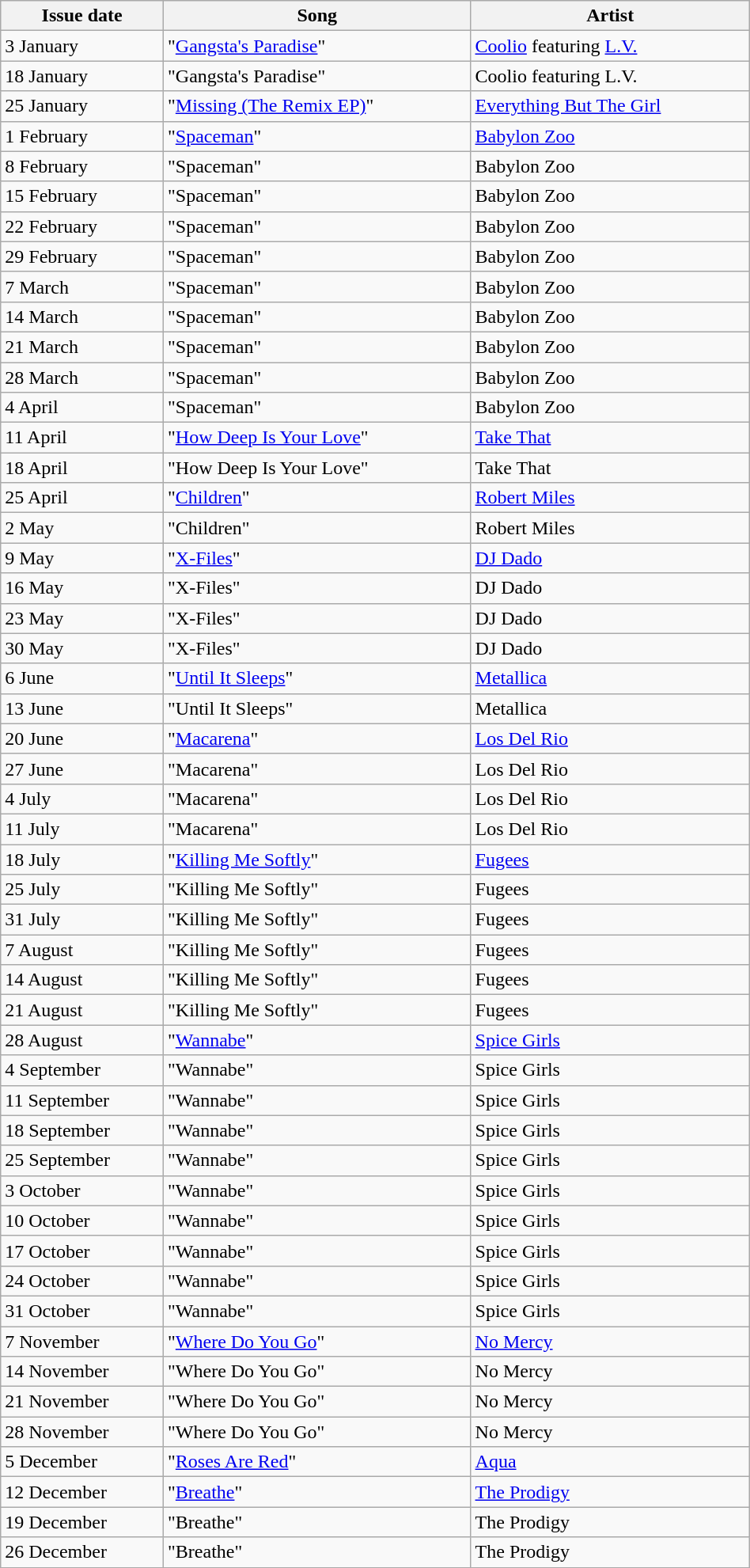<table width="50%" class=wikitable>
<tr>
<th>Issue date</th>
<th>Song</th>
<th>Artist</th>
</tr>
<tr>
<td>3 January</td>
<td>"<a href='#'>Gangsta's Paradise</a>"</td>
<td><a href='#'>Coolio</a> featuring <a href='#'>L.V.</a></td>
</tr>
<tr>
<td>18 January</td>
<td>"Gangsta's Paradise"</td>
<td>Coolio featuring L.V.</td>
</tr>
<tr>
<td>25 January</td>
<td>"<a href='#'>Missing (The Remix EP)</a>"</td>
<td><a href='#'>Everything But The Girl</a></td>
</tr>
<tr>
<td>1 February</td>
<td>"<a href='#'>Spaceman</a>"</td>
<td><a href='#'>Babylon Zoo</a></td>
</tr>
<tr>
<td>8 February</td>
<td>"Spaceman"</td>
<td>Babylon Zoo</td>
</tr>
<tr>
<td>15 February</td>
<td>"Spaceman"</td>
<td>Babylon Zoo</td>
</tr>
<tr>
<td>22 February</td>
<td>"Spaceman"</td>
<td>Babylon Zoo</td>
</tr>
<tr>
<td>29 February</td>
<td>"Spaceman"</td>
<td>Babylon Zoo</td>
</tr>
<tr>
<td>7 March</td>
<td>"Spaceman"</td>
<td>Babylon Zoo</td>
</tr>
<tr>
<td>14 March</td>
<td>"Spaceman"</td>
<td>Babylon Zoo</td>
</tr>
<tr>
<td>21 March</td>
<td>"Spaceman"</td>
<td>Babylon Zoo</td>
</tr>
<tr>
<td>28 March</td>
<td>"Spaceman"</td>
<td>Babylon Zoo</td>
</tr>
<tr>
<td>4 April</td>
<td>"Spaceman"</td>
<td>Babylon Zoo</td>
</tr>
<tr>
<td>11 April</td>
<td>"<a href='#'>How Deep Is Your Love</a>"</td>
<td><a href='#'>Take That</a></td>
</tr>
<tr>
<td>18 April</td>
<td>"How Deep Is Your Love"</td>
<td>Take That</td>
</tr>
<tr>
<td>25 April</td>
<td>"<a href='#'>Children</a>"</td>
<td><a href='#'>Robert Miles</a></td>
</tr>
<tr>
<td>2 May</td>
<td>"Children"</td>
<td>Robert Miles</td>
</tr>
<tr>
<td>9 May</td>
<td>"<a href='#'>X-Files</a>"</td>
<td><a href='#'>DJ Dado</a></td>
</tr>
<tr>
<td>16 May</td>
<td>"X-Files"</td>
<td>DJ Dado</td>
</tr>
<tr>
<td>23 May</td>
<td>"X-Files"</td>
<td>DJ Dado</td>
</tr>
<tr>
<td>30 May</td>
<td>"X-Files"</td>
<td>DJ Dado</td>
</tr>
<tr>
<td>6 June</td>
<td>"<a href='#'>Until It Sleeps</a>"</td>
<td><a href='#'>Metallica</a></td>
</tr>
<tr>
<td>13 June</td>
<td>"Until It Sleeps"</td>
<td>Metallica</td>
</tr>
<tr>
<td>20 June</td>
<td>"<a href='#'>Macarena</a>"</td>
<td><a href='#'>Los Del Rio</a></td>
</tr>
<tr>
<td>27 June</td>
<td>"Macarena"</td>
<td>Los Del Rio</td>
</tr>
<tr>
<td>4 July</td>
<td>"Macarena"</td>
<td>Los Del Rio</td>
</tr>
<tr>
<td>11 July</td>
<td>"Macarena"</td>
<td>Los Del Rio</td>
</tr>
<tr>
<td>18 July</td>
<td>"<a href='#'>Killing Me Softly</a>"</td>
<td><a href='#'>Fugees</a></td>
</tr>
<tr>
<td>25 July</td>
<td>"Killing Me Softly"</td>
<td>Fugees</td>
</tr>
<tr>
<td>31 July</td>
<td>"Killing Me Softly"</td>
<td>Fugees</td>
</tr>
<tr>
<td>7 August</td>
<td>"Killing Me Softly"</td>
<td>Fugees</td>
</tr>
<tr>
<td>14 August</td>
<td>"Killing Me Softly"</td>
<td>Fugees</td>
</tr>
<tr>
<td>21 August</td>
<td>"Killing Me Softly"</td>
<td>Fugees</td>
</tr>
<tr>
<td>28 August</td>
<td>"<a href='#'>Wannabe</a>"</td>
<td><a href='#'>Spice Girls</a></td>
</tr>
<tr>
<td>4 September</td>
<td>"Wannabe"</td>
<td>Spice Girls</td>
</tr>
<tr>
<td>11 September</td>
<td>"Wannabe"</td>
<td>Spice Girls</td>
</tr>
<tr>
<td>18 September</td>
<td>"Wannabe"</td>
<td>Spice Girls</td>
</tr>
<tr>
<td>25 September</td>
<td>"Wannabe"</td>
<td>Spice Girls</td>
</tr>
<tr>
<td>3 October</td>
<td>"Wannabe"</td>
<td>Spice Girls</td>
</tr>
<tr>
<td>10 October</td>
<td>"Wannabe"</td>
<td>Spice Girls</td>
</tr>
<tr>
<td>17 October</td>
<td>"Wannabe"</td>
<td>Spice Girls</td>
</tr>
<tr>
<td>24 October</td>
<td>"Wannabe"</td>
<td>Spice Girls</td>
</tr>
<tr>
<td>31 October</td>
<td>"Wannabe"</td>
<td>Spice Girls</td>
</tr>
<tr>
<td>7 November</td>
<td>"<a href='#'>Where Do You Go</a>"</td>
<td><a href='#'>No Mercy</a></td>
</tr>
<tr>
<td>14 November</td>
<td>"Where Do You Go"</td>
<td>No Mercy</td>
</tr>
<tr>
<td>21 November</td>
<td>"Where Do You Go"</td>
<td>No Mercy</td>
</tr>
<tr>
<td>28 November</td>
<td>"Where Do You Go"</td>
<td>No Mercy</td>
</tr>
<tr>
<td>5 December</td>
<td>"<a href='#'>Roses Are Red</a>"</td>
<td><a href='#'>Aqua</a></td>
</tr>
<tr>
<td>12 December</td>
<td>"<a href='#'>Breathe</a>"</td>
<td><a href='#'>The Prodigy</a></td>
</tr>
<tr>
<td>19 December</td>
<td>"Breathe"</td>
<td>The Prodigy</td>
</tr>
<tr>
<td>26 December</td>
<td>"Breathe"</td>
<td>The Prodigy</td>
</tr>
<tr>
</tr>
</table>
